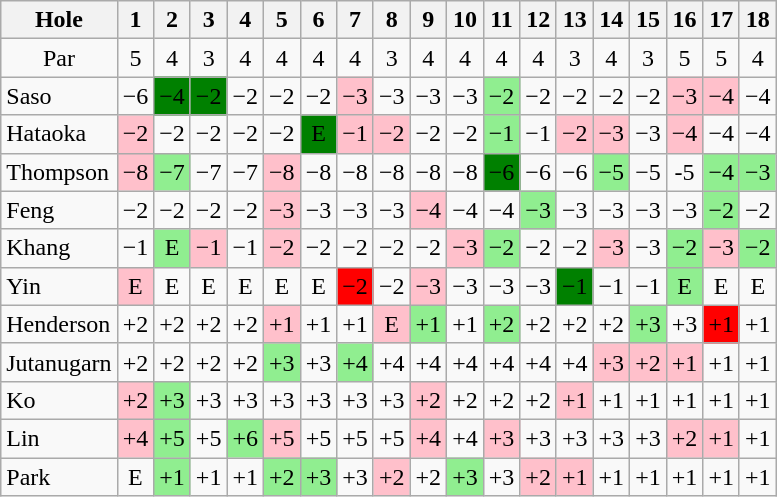<table class="wikitable" style="text-align:center;">
<tr>
<th>Hole</th>
<th>1</th>
<th>2</th>
<th>3</th>
<th>4</th>
<th>5</th>
<th>6</th>
<th>7</th>
<th>8</th>
<th>9</th>
<th>10</th>
<th>11</th>
<th>12</th>
<th>13</th>
<th>14</th>
<th>15</th>
<th>16</th>
<th>17</th>
<th>18</th>
</tr>
<tr>
<td>Par</td>
<td>5</td>
<td>4</td>
<td>3</td>
<td>4</td>
<td>4</td>
<td>4</td>
<td>4</td>
<td>3</td>
<td>4</td>
<td>4</td>
<td>4</td>
<td>4</td>
<td>3</td>
<td>4</td>
<td>3</td>
<td>5</td>
<td>5</td>
<td>4</td>
</tr>
<tr>
<td align=left> Saso</td>
<td>−6</td>
<td style="background:green;">−4</td>
<td style="background:green;">−2</td>
<td>−2</td>
<td>−2</td>
<td>−2</td>
<td style="background:pink;">−3</td>
<td>−3</td>
<td>−3</td>
<td>−3</td>
<td style="background:lightgreen;">−2</td>
<td>−2</td>
<td>−2</td>
<td>−2</td>
<td>−2</td>
<td style="background:pink;">−3</td>
<td style="background:pink;">−4</td>
<td>−4</td>
</tr>
<tr>
<td align=left> Hataoka</td>
<td style="background:pink;">−2</td>
<td>−2</td>
<td>−2</td>
<td>−2</td>
<td>−2</td>
<td style="background:green;">E</td>
<td style="background:pink;">−1</td>
<td style="background:pink;">−2</td>
<td>−2</td>
<td>−2</td>
<td style="background:lightgreen;">−1</td>
<td>−1</td>
<td style="background:pink;">−2</td>
<td style="background:pink;">−3</td>
<td>−3</td>
<td style="background:pink;">−4</td>
<td>−4</td>
<td>−4</td>
</tr>
<tr>
<td align=left> Thompson</td>
<td style="background:pink;">−8</td>
<td style="background:lightgreen;">−7</td>
<td>−7</td>
<td>−7</td>
<td style="background:pink;">−8</td>
<td>−8</td>
<td>−8</td>
<td>−8</td>
<td>−8</td>
<td>−8</td>
<td style="background:green;">−6</td>
<td>−6</td>
<td>−6</td>
<td style="background:lightgreen;">−5</td>
<td>−5</td>
<td>-5</td>
<td style="background:lightgreen;">−4</td>
<td style="background:lightgreen;">−3</td>
</tr>
<tr>
<td align=left> Feng</td>
<td>−2</td>
<td>−2</td>
<td>−2</td>
<td>−2</td>
<td style="background:pink;">−3</td>
<td>−3</td>
<td>−3</td>
<td>−3</td>
<td style="background:pink;">−4</td>
<td>−4</td>
<td>−4</td>
<td style="background:lightgreen;">−3</td>
<td>−3</td>
<td>−3</td>
<td>−3</td>
<td>−3</td>
<td style="background:lightgreen;">−2</td>
<td>−2</td>
</tr>
<tr>
<td align=left> Khang</td>
<td>−1</td>
<td style="background:lightgreen;">E</td>
<td style="background:pink;">−1</td>
<td>−1</td>
<td style="background:pink;">−2</td>
<td>−2</td>
<td>−2</td>
<td>−2</td>
<td>−2</td>
<td style="background:pink;">−3</td>
<td style="background:lightgreen;">−2</td>
<td>−2</td>
<td>−2</td>
<td style="background:pink;">−3</td>
<td>−3</td>
<td style="background:lightgreen;">−2</td>
<td style="background:pink;">−3</td>
<td style="background:lightgreen;">−2</td>
</tr>
<tr>
<td align=left> Yin</td>
<td style="background:pink;">E</td>
<td>E</td>
<td>E</td>
<td>E</td>
<td>E</td>
<td>E</td>
<td style="background:red;">−2</td>
<td>−2</td>
<td style="background:pink;">−3</td>
<td>−3</td>
<td>−3</td>
<td>−3</td>
<td style="background:green;">−1</td>
<td>−1</td>
<td>−1</td>
<td style="background:lightgreen;">E</td>
<td>E</td>
<td>E</td>
</tr>
<tr>
<td align=left> Henderson</td>
<td>+2</td>
<td>+2</td>
<td>+2</td>
<td>+2</td>
<td style="background:pink;">+1</td>
<td>+1</td>
<td>+1</td>
<td style="background:pink;">E</td>
<td style="background:lightgreen;">+1</td>
<td>+1</td>
<td style="background:lightgreen;">+2</td>
<td>+2</td>
<td>+2</td>
<td>+2</td>
<td style="background:lightgreen;">+3</td>
<td>+3</td>
<td style="background:red;">+1</td>
<td>+1</td>
</tr>
<tr>
<td align=left> Jutanugarn</td>
<td>+2</td>
<td>+2</td>
<td>+2</td>
<td>+2</td>
<td style="background:lightgreen;">+3</td>
<td>+3</td>
<td style="background:lightgreen;">+4</td>
<td>+4</td>
<td>+4</td>
<td>+4</td>
<td>+4</td>
<td>+4</td>
<td>+4</td>
<td style="background:pink;">+3</td>
<td style="background:pink;">+2</td>
<td style="background:pink;">+1</td>
<td>+1</td>
<td>+1</td>
</tr>
<tr>
<td align=left> Ko</td>
<td style="background:pink;">+2</td>
<td style="background:lightgreen;">+3</td>
<td>+3</td>
<td>+3</td>
<td>+3</td>
<td>+3</td>
<td>+3</td>
<td>+3</td>
<td style="background:pink;">+2</td>
<td>+2</td>
<td>+2</td>
<td>+2</td>
<td style="background:pink;">+1</td>
<td>+1</td>
<td>+1</td>
<td>+1</td>
<td>+1</td>
<td>+1</td>
</tr>
<tr>
<td align=left> Lin</td>
<td style="background:pink;">+4</td>
<td style="background:lightgreen;">+5</td>
<td>+5</td>
<td style="background:lightgreen;">+6</td>
<td style="background:pink;">+5</td>
<td>+5</td>
<td>+5</td>
<td>+5</td>
<td style="background:pink;">+4</td>
<td>+4</td>
<td style="background:pink;">+3</td>
<td>+3</td>
<td>+3</td>
<td>+3</td>
<td>+3</td>
<td style="background:pink;">+2</td>
<td style="background:pink;">+1</td>
<td>+1</td>
</tr>
<tr>
<td align=left> Park</td>
<td>E</td>
<td style="background:lightgreen;">+1</td>
<td>+1</td>
<td>+1</td>
<td style="background:lightgreen;">+2</td>
<td style="background:lightgreen;">+3</td>
<td>+3</td>
<td style="background:pink;">+2</td>
<td>+2</td>
<td style="background:lightgreen;">+3</td>
<td>+3</td>
<td style="background:pink;">+2</td>
<td style="background:pink;">+1</td>
<td>+1</td>
<td>+1</td>
<td>+1</td>
<td>+1</td>
<td>+1</td>
</tr>
</table>
